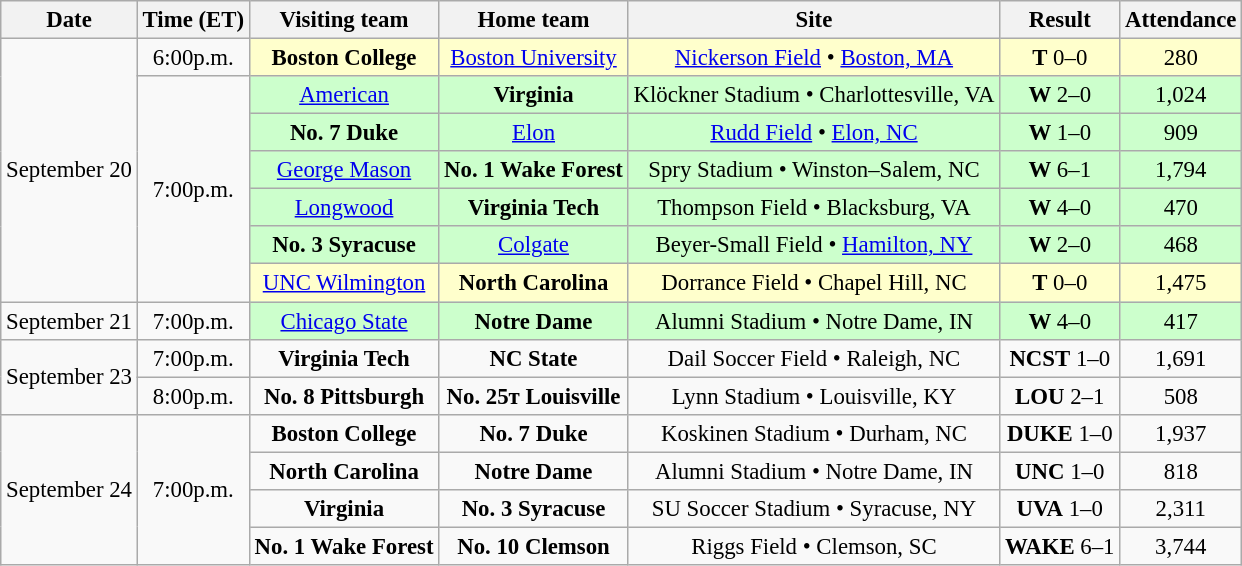<table class="wikitable" style="font-size:95%; text-align: center;">
<tr>
<th>Date</th>
<th>Time (ET)</th>
<th>Visiting team</th>
<th>Home team</th>
<th>Site</th>
<th>Result</th>
<th>Attendance</th>
</tr>
<tr>
<td rowspan=7>September 20</td>
<td>6:00p.m.</td>
<td style="background:#ffc;"><strong>Boston College</strong></td>
<td style="background:#ffc;"><a href='#'>Boston University</a></td>
<td style="background:#ffc;"><a href='#'>Nickerson Field</a> • <a href='#'>Boston, MA</a></td>
<td style="background:#ffc;"><strong>T</strong> 0–0</td>
<td style="background:#ffc;">280</td>
</tr>
<tr>
<td rowspan=6>7:00p.m.</td>
<td style="background:#cfc;"><a href='#'>American</a></td>
<td style="background:#cfc;"><strong>Virginia</strong></td>
<td style="background:#cfc;">Klöckner Stadium • Charlottesville, VA</td>
<td style="background:#cfc;"><strong>W</strong> 2–0</td>
<td style="background:#cfc;">1,024</td>
</tr>
<tr>
<td style="background:#cfc;"><strong>No. 7 Duke</strong></td>
<td style="background:#cfc;"><a href='#'>Elon</a></td>
<td style="background:#cfc;"><a href='#'>Rudd Field</a> • <a href='#'>Elon, NC</a></td>
<td style="background:#cfc;"><strong>W</strong> 1–0</td>
<td style="background:#cfc;">909</td>
</tr>
<tr>
<td style="background:#cfc;"><a href='#'>George Mason</a></td>
<td style="background:#cfc;"><strong>No. 1 Wake Forest</strong></td>
<td style="background:#cfc;">Spry Stadium • Winston–Salem, NC</td>
<td style="background:#cfc;"><strong>W</strong> 6–1</td>
<td style="background:#cfc;">1,794</td>
</tr>
<tr>
<td style="background:#cfc;"><a href='#'>Longwood</a></td>
<td style="background:#cfc;"><strong>Virginia Tech</strong></td>
<td style="background:#cfc;">Thompson Field • Blacksburg, VA</td>
<td style="background:#cfc;"><strong>W</strong> 4–0</td>
<td style="background:#cfc;">470</td>
</tr>
<tr>
<td style="background:#cfc;"><strong>No. 3 Syracuse</strong></td>
<td style="background:#cfc;"><a href='#'>Colgate</a></td>
<td style="background:#cfc;">Beyer-Small Field • <a href='#'>Hamilton, NY</a></td>
<td style="background:#cfc;"><strong>W</strong> 2–0</td>
<td style="background:#cfc;">468</td>
</tr>
<tr>
<td style="background:#ffc;"><a href='#'>UNC Wilmington</a></td>
<td style="background:#ffc;"><strong>North Carolina</strong></td>
<td style="background:#ffc;">Dorrance Field • Chapel Hill, NC</td>
<td style="background:#ffc;"><strong>T</strong> 0–0</td>
<td style="background:#ffc;">1,475</td>
</tr>
<tr>
<td>September 21</td>
<td>7:00p.m.</td>
<td style="background:#cfc;"><a href='#'>Chicago State</a></td>
<td style="background:#cfc;"><strong>Notre Dame</strong></td>
<td style="background:#cfc;">Alumni Stadium • Notre Dame, IN</td>
<td style="background:#cfc;"><strong>W</strong> 4–0</td>
<td style="background:#cfc;">417</td>
</tr>
<tr>
<td rowspan=2>September 23</td>
<td>7:00p.m.</td>
<td><strong>Virginia Tech</strong></td>
<td><strong>NC State</strong></td>
<td>Dail Soccer Field • Raleigh, NC</td>
<td><strong>NCST</strong> 1–0</td>
<td>1,691</td>
</tr>
<tr>
<td>8:00p.m.</td>
<td><strong>No. 8 Pittsburgh</strong></td>
<td><strong>No. 25т Louisville</strong></td>
<td>Lynn Stadium • Louisville, KY</td>
<td><strong>LOU</strong> 2–1</td>
<td>508</td>
</tr>
<tr>
<td rowspan=4>September 24</td>
<td rowspan=4>7:00p.m.</td>
<td><strong>Boston College</strong></td>
<td><strong>No. 7 Duke</strong></td>
<td>Koskinen Stadium • Durham, NC</td>
<td><strong>DUKE</strong> 1–0</td>
<td>1,937</td>
</tr>
<tr>
<td><strong>North Carolina</strong></td>
<td><strong>Notre Dame</strong></td>
<td>Alumni Stadium • Notre Dame, IN</td>
<td><strong>UNC</strong> 1–0</td>
<td>818</td>
</tr>
<tr>
<td><strong>Virginia</strong></td>
<td><strong>No. 3 Syracuse</strong></td>
<td>SU Soccer Stadium • Syracuse, NY</td>
<td><strong>UVA</strong> 1–0</td>
<td>2,311</td>
</tr>
<tr>
<td><strong>No. 1 Wake Forest</strong></td>
<td><strong>No. 10 Clemson</strong></td>
<td>Riggs Field • Clemson, SC</td>
<td><strong>WAKE</strong> 6–1</td>
<td>3,744</td>
</tr>
</table>
